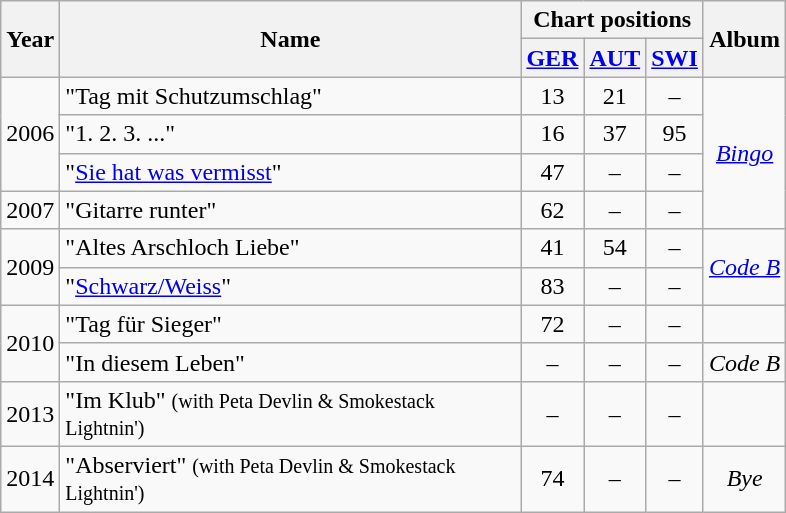<table class="wikitable">
<tr>
<th rowspan="2" bgcolor="#FFDEAD" width="30">Year</th>
<th rowspan="2" bgcolor="#FFDEAD" width="300">Name</th>
<th colspan="3" bgcolor="#FFDEAD">Chart positions</th>
<th rowspan="2" bgcolor="#FFDEAD">Album</th>
</tr>
<tr>
<th bgcolor="#FFDEAD"><a href='#'>GER</a></th>
<th bgcolor="#FFDEAD"><a href='#'>AUT</a></th>
<th bgcolor="#FFDEAD"><a href='#'>SWI</a></th>
</tr>
<tr>
<td rowspan="3">2006</td>
<td>"Tag mit Schutzumschlag"</td>
<td align="center">13</td>
<td align="center">21</td>
<td align="center">–</td>
<td align="center" rowspan="4"><em><a href='#'>Bingo</a></em></td>
</tr>
<tr>
<td>"1. 2. 3. ..."</td>
<td align="center">16</td>
<td align="center">37</td>
<td align="center">95</td>
</tr>
<tr>
<td>"<a href='#'>Sie hat was vermisst</a>"</td>
<td align="center">47</td>
<td align="center">–</td>
<td align="center">–</td>
</tr>
<tr>
<td>2007</td>
<td>"Gitarre runter"</td>
<td align="center">62</td>
<td align="center">–</td>
<td align="center">–</td>
</tr>
<tr>
<td rowspan="2">2009</td>
<td>"Altes Arschloch Liebe"</td>
<td align="center">41</td>
<td align="center">54</td>
<td align="center">–</td>
<td align="center" rowspan="2"><em><a href='#'>Code B</a></em></td>
</tr>
<tr>
<td>"<a href='#'>Schwarz/Weiss</a>"</td>
<td align="center">83</td>
<td align="center">–</td>
<td align="center">–</td>
</tr>
<tr>
<td rowspan="2">2010</td>
<td>"Tag für Sieger"</td>
<td align="center">72</td>
<td align="center">–</td>
<td align="center">–</td>
<td align="center"></td>
</tr>
<tr>
<td>"In diesem Leben"</td>
<td align="center">–</td>
<td align="center">–</td>
<td align="center">–</td>
<td align="center"><em>Code B</em></td>
</tr>
<tr>
<td>2013</td>
<td>"Im Klub" <small>(with Peta Devlin & Smokestack Lightnin')</small></td>
<td align="center">–</td>
<td align="center">–</td>
<td align="center">–</td>
<td align="center"></td>
</tr>
<tr>
<td>2014</td>
<td>"Abserviert" <small>(with Peta Devlin & Smokestack Lightnin')</small></td>
<td align="center">74</td>
<td align="center">–</td>
<td align="center">–</td>
<td align="center"><em>Bye</em></td>
</tr>
</table>
